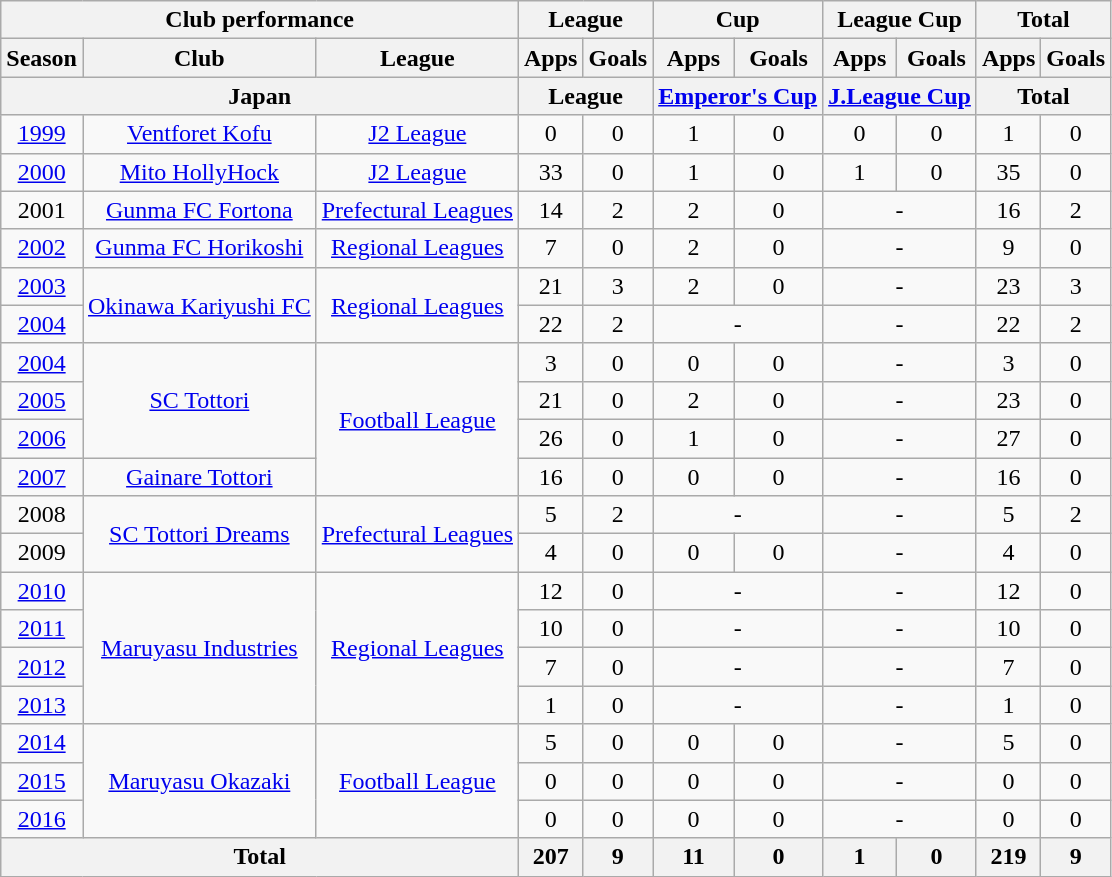<table class="wikitable" style="text-align:center;">
<tr>
<th colspan=3>Club performance</th>
<th colspan=2>League</th>
<th colspan=2>Cup</th>
<th colspan=2>League Cup</th>
<th colspan=2>Total</th>
</tr>
<tr>
<th>Season</th>
<th>Club</th>
<th>League</th>
<th>Apps</th>
<th>Goals</th>
<th>Apps</th>
<th>Goals</th>
<th>Apps</th>
<th>Goals</th>
<th>Apps</th>
<th>Goals</th>
</tr>
<tr>
<th colspan=3>Japan</th>
<th colspan=2>League</th>
<th colspan=2><a href='#'>Emperor's Cup</a></th>
<th colspan=2><a href='#'>J.League Cup</a></th>
<th colspan=2>Total</th>
</tr>
<tr>
<td><a href='#'>1999</a></td>
<td><a href='#'>Ventforet Kofu</a></td>
<td><a href='#'>J2 League</a></td>
<td>0</td>
<td>0</td>
<td>1</td>
<td>0</td>
<td>0</td>
<td>0</td>
<td>1</td>
<td>0</td>
</tr>
<tr>
<td><a href='#'>2000</a></td>
<td><a href='#'>Mito HollyHock</a></td>
<td><a href='#'>J2 League</a></td>
<td>33</td>
<td>0</td>
<td>1</td>
<td>0</td>
<td>1</td>
<td>0</td>
<td>35</td>
<td>0</td>
</tr>
<tr>
<td>2001</td>
<td><a href='#'>Gunma FC Fortona</a></td>
<td><a href='#'>Prefectural Leagues</a></td>
<td>14</td>
<td>2</td>
<td>2</td>
<td>0</td>
<td colspan="2">-</td>
<td>16</td>
<td>2</td>
</tr>
<tr>
<td><a href='#'>2002</a></td>
<td><a href='#'>Gunma FC Horikoshi</a></td>
<td><a href='#'>Regional Leagues</a></td>
<td>7</td>
<td>0</td>
<td>2</td>
<td>0</td>
<td colspan="2">-</td>
<td>9</td>
<td>0</td>
</tr>
<tr>
<td><a href='#'>2003</a></td>
<td rowspan="2"><a href='#'>Okinawa Kariyushi FC</a></td>
<td rowspan="2"><a href='#'>Regional Leagues</a></td>
<td>21</td>
<td>3</td>
<td>2</td>
<td>0</td>
<td colspan="2">-</td>
<td>23</td>
<td>3</td>
</tr>
<tr>
<td><a href='#'>2004</a></td>
<td>22</td>
<td>2</td>
<td colspan="2">-</td>
<td colspan="2">-</td>
<td>22</td>
<td>2</td>
</tr>
<tr>
<td><a href='#'>2004</a></td>
<td rowspan="3"><a href='#'>SC Tottori</a></td>
<td rowspan="4"><a href='#'>Football League</a></td>
<td>3</td>
<td>0</td>
<td>0</td>
<td>0</td>
<td colspan="2">-</td>
<td>3</td>
<td>0</td>
</tr>
<tr>
<td><a href='#'>2005</a></td>
<td>21</td>
<td>0</td>
<td>2</td>
<td>0</td>
<td colspan="2">-</td>
<td>23</td>
<td>0</td>
</tr>
<tr>
<td><a href='#'>2006</a></td>
<td>26</td>
<td>0</td>
<td>1</td>
<td>0</td>
<td colspan="2">-</td>
<td>27</td>
<td>0</td>
</tr>
<tr>
<td><a href='#'>2007</a></td>
<td><a href='#'>Gainare Tottori</a></td>
<td>16</td>
<td>0</td>
<td>0</td>
<td>0</td>
<td colspan="2">-</td>
<td>16</td>
<td>0</td>
</tr>
<tr>
<td>2008</td>
<td rowspan="2"><a href='#'>SC Tottori Dreams</a></td>
<td rowspan="2"><a href='#'>Prefectural Leagues</a></td>
<td>5</td>
<td>2</td>
<td colspan="2">-</td>
<td colspan="2">-</td>
<td>5</td>
<td>2</td>
</tr>
<tr>
<td>2009</td>
<td>4</td>
<td>0</td>
<td>0</td>
<td>0</td>
<td colspan="2">-</td>
<td>4</td>
<td>0</td>
</tr>
<tr>
<td><a href='#'>2010</a></td>
<td rowspan="4"><a href='#'>Maruyasu Industries</a></td>
<td rowspan="4"><a href='#'>Regional Leagues</a></td>
<td>12</td>
<td>0</td>
<td colspan="2">-</td>
<td colspan="2">-</td>
<td>12</td>
<td>0</td>
</tr>
<tr>
<td><a href='#'>2011</a></td>
<td>10</td>
<td>0</td>
<td colspan="2">-</td>
<td colspan="2">-</td>
<td>10</td>
<td>0</td>
</tr>
<tr>
<td><a href='#'>2012</a></td>
<td>7</td>
<td>0</td>
<td colspan="2">-</td>
<td colspan="2">-</td>
<td>7</td>
<td>0</td>
</tr>
<tr>
<td><a href='#'>2013</a></td>
<td>1</td>
<td>0</td>
<td colspan="2">-</td>
<td colspan="2">-</td>
<td>1</td>
<td>0</td>
</tr>
<tr>
<td><a href='#'>2014</a></td>
<td rowspan="3"><a href='#'>Maruyasu Okazaki</a></td>
<td rowspan="3"><a href='#'>Football League</a></td>
<td>5</td>
<td>0</td>
<td>0</td>
<td>0</td>
<td colspan="2">-</td>
<td>5</td>
<td>0</td>
</tr>
<tr>
<td><a href='#'>2015</a></td>
<td>0</td>
<td>0</td>
<td>0</td>
<td>0</td>
<td colspan="2">-</td>
<td>0</td>
<td>0</td>
</tr>
<tr>
<td><a href='#'>2016</a></td>
<td>0</td>
<td>0</td>
<td>0</td>
<td>0</td>
<td colspan="2">-</td>
<td>0</td>
<td>0</td>
</tr>
<tr>
<th colspan=3>Total</th>
<th>207</th>
<th>9</th>
<th>11</th>
<th>0</th>
<th>1</th>
<th>0</th>
<th>219</th>
<th>9</th>
</tr>
</table>
